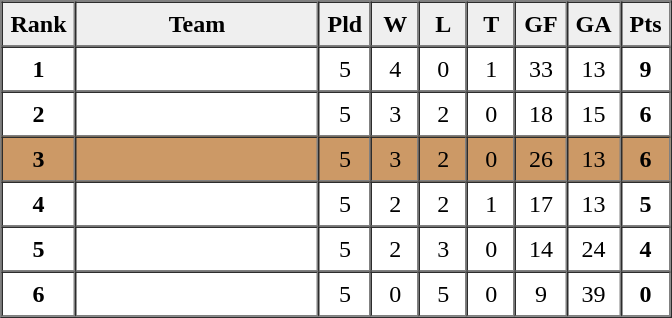<table border=1 cellpadding=5 cellspacing=0>
<tr>
<th bgcolor="#efefef" width="20">Rank</th>
<th bgcolor="#efefef" width="150">Team</th>
<th bgcolor="#efefef" width="20">Pld</th>
<th bgcolor="#efefef" width="20">W</th>
<th bgcolor="#efefef" width="20">L</th>
<th bgcolor="#efefef" width="20">T</th>
<th bgcolor="#efefef" width="20">GF</th>
<th bgcolor="#efefef" width="20">GA</th>
<th bgcolor="#efefef" width="20">Pts</th>
</tr>
<tr align=center>
<td><strong>1</strong></td>
<td align=left></td>
<td>5</td>
<td>4</td>
<td>0</td>
<td>1</td>
<td>33</td>
<td>13</td>
<td><strong>9</strong></td>
</tr>
<tr align=center>
<td><strong>2</strong></td>
<td align=left></td>
<td>5</td>
<td>3</td>
<td>2</td>
<td>0</td>
<td>18</td>
<td>15</td>
<td><strong>6</strong></td>
</tr>
<tr align=center bgcolor="#cc9966">
<td><strong>3</strong></td>
<td align=left> </td>
<td>5</td>
<td>3</td>
<td>2</td>
<td>0</td>
<td>26</td>
<td>13</td>
<td><strong>6</strong></td>
</tr>
<tr align=center>
<td><strong>4</strong></td>
<td align=left></td>
<td>5</td>
<td>2</td>
<td>2</td>
<td>1</td>
<td>17</td>
<td>13</td>
<td><strong>5</strong></td>
</tr>
<tr align=center>
<td><strong>5</strong></td>
<td align=left></td>
<td>5</td>
<td>2</td>
<td>3</td>
<td>0</td>
<td>14</td>
<td>24</td>
<td><strong>4</strong></td>
</tr>
<tr align=center>
<td><strong>6</strong></td>
<td align=left></td>
<td>5</td>
<td>0</td>
<td>5</td>
<td>0</td>
<td>9</td>
<td>39</td>
<td><strong>0</strong></td>
</tr>
</table>
